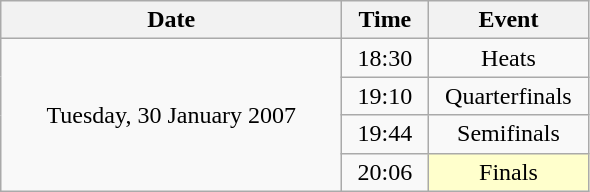<table class = "wikitable" style="text-align:center;">
<tr>
<th width=220>Date</th>
<th width=50>Time</th>
<th width=100>Event</th>
</tr>
<tr>
<td rowspan=4>Tuesday, 30 January 2007</td>
<td>18:30</td>
<td>Heats</td>
</tr>
<tr>
<td>19:10</td>
<td>Quarterfinals</td>
</tr>
<tr>
<td>19:44</td>
<td>Semifinals</td>
</tr>
<tr>
<td>20:06</td>
<td bgcolor=ffffcc>Finals</td>
</tr>
</table>
